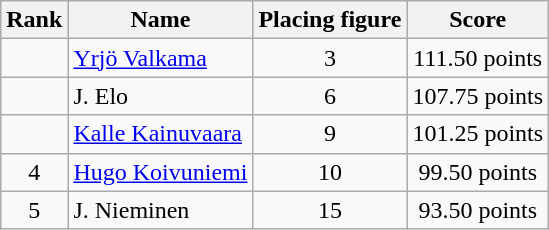<table class="wikitable" style="text-align:center">
<tr>
<th>Rank</th>
<th>Name</th>
<th>Placing figure</th>
<th>Score</th>
</tr>
<tr>
<td></td>
<td align=left><a href='#'>Yrjö Valkama</a></td>
<td>3</td>
<td>111.50 points</td>
</tr>
<tr>
<td></td>
<td align=left>J. Elo</td>
<td>6</td>
<td>107.75 points</td>
</tr>
<tr>
<td></td>
<td align=left><a href='#'>Kalle Kainuvaara</a></td>
<td>9</td>
<td>101.25 points</td>
</tr>
<tr>
<td>4</td>
<td align=left><a href='#'>Hugo Koivuniemi</a></td>
<td>10</td>
<td>99.50 points</td>
</tr>
<tr>
<td>5</td>
<td align=left>J. Nieminen</td>
<td>15</td>
<td>93.50 points</td>
</tr>
</table>
